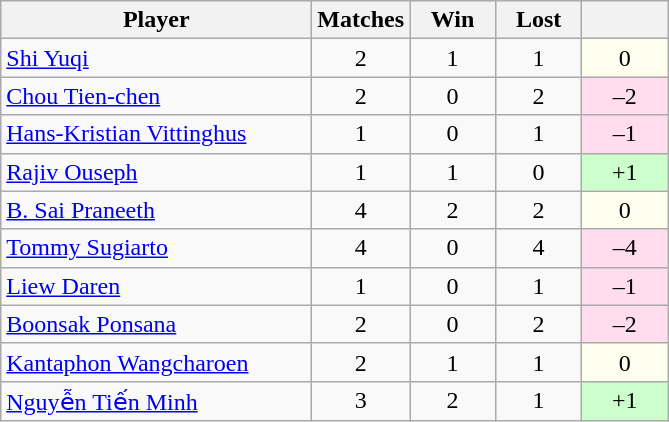<table class="sortable wikitable" style="text-align:center">
<tr>
<th width="200">Player</th>
<th width="50">Matches</th>
<th width="50">Win</th>
<th width="50">Lost</th>
<th width="50"></th>
</tr>
<tr>
<td align="left"> <a href='#'>Shi Yuqi</a></td>
<td>2</td>
<td>1</td>
<td>1</td>
<td bgcolor="#fffff0">0</td>
</tr>
<tr>
<td align="left"> <a href='#'>Chou Tien-chen</a></td>
<td>2</td>
<td>0</td>
<td>2</td>
<td bgcolor="#ffddee">–2</td>
</tr>
<tr>
<td align="left"> <a href='#'>Hans-Kristian Vittinghus</a></td>
<td>1</td>
<td>0</td>
<td>1</td>
<td bgcolor="#ffddee">–1</td>
</tr>
<tr>
<td align="left"> <a href='#'>Rajiv Ouseph</a></td>
<td>1</td>
<td>1</td>
<td>0</td>
<td bgcolor="#ccffcc">+1</td>
</tr>
<tr>
<td align="left"> <a href='#'>B. Sai Praneeth</a></td>
<td>4</td>
<td>2</td>
<td>2</td>
<td bgcolor="#fffff0">0</td>
</tr>
<tr>
<td align="left"> <a href='#'>Tommy Sugiarto</a></td>
<td>4</td>
<td>0</td>
<td>4</td>
<td bgcolor="#ffddee">–4</td>
</tr>
<tr>
<td align="left"> <a href='#'>Liew Daren</a></td>
<td>1</td>
<td>0</td>
<td>1</td>
<td bgcolor="#ffddee">–1</td>
</tr>
<tr>
<td align="left"> <a href='#'>Boonsak Ponsana</a></td>
<td>2</td>
<td>0</td>
<td>2</td>
<td bgcolor="#ffddee">–2</td>
</tr>
<tr>
<td align="left"> <a href='#'>Kantaphon Wangcharoen</a></td>
<td>2</td>
<td>1</td>
<td>1</td>
<td bgcolor="#fffff0">0</td>
</tr>
<tr>
<td align="left"> <a href='#'>Nguyễn Tiến Minh</a></td>
<td>3</td>
<td>2</td>
<td>1</td>
<td bgcolor="#ccffcc">+1</td>
</tr>
</table>
